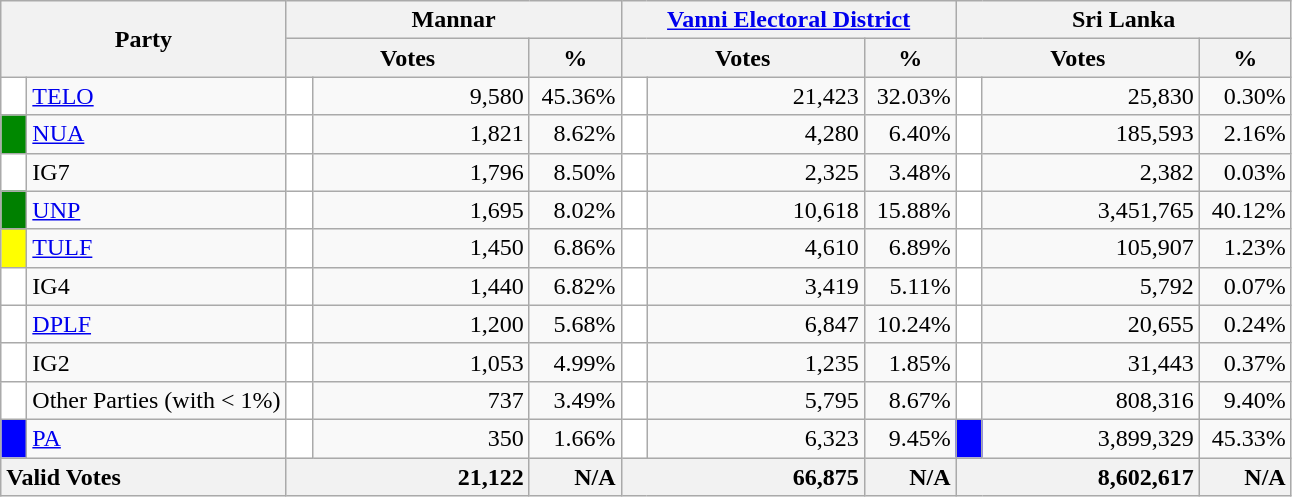<table class="wikitable">
<tr>
<th colspan="2" width="144px"rowspan="2">Party</th>
<th colspan="3" width="216px">Mannar</th>
<th colspan="3" width="216px"><a href='#'>Vanni Electoral District</a></th>
<th colspan="3" width="216px">Sri Lanka</th>
</tr>
<tr>
<th colspan="2" width="144px">Votes</th>
<th>%</th>
<th colspan="2" width="144px">Votes</th>
<th>%</th>
<th colspan="2" width="144px">Votes</th>
<th>%</th>
</tr>
<tr>
<td style="background-color:white;" width="10px"></td>
<td style="text-align:left;"><a href='#'>TELO</a></td>
<td style="background-color:white;" width="10px"></td>
<td style="text-align:right;">9,580</td>
<td style="text-align:right;">45.36%</td>
<td style="background-color:white;" width="10px"></td>
<td style="text-align:right;">21,423</td>
<td style="text-align:right;">32.03%</td>
<td style="background-color:white;" width="10px"></td>
<td style="text-align:right;">25,830</td>
<td style="text-align:right;">0.30%</td>
</tr>
<tr>
<td style="background-color:#008800;" width="10px"></td>
<td style="text-align:left;"><a href='#'>NUA</a></td>
<td style="background-color:white;" width="10px"></td>
<td style="text-align:right;">1,821</td>
<td style="text-align:right;">8.62%</td>
<td style="background-color:white;" width="10px"></td>
<td style="text-align:right;">4,280</td>
<td style="text-align:right;">6.40%</td>
<td style="background-color:white;" width="10px"></td>
<td style="text-align:right;">185,593</td>
<td style="text-align:right;">2.16%</td>
</tr>
<tr>
<td style="background-color:white;" width="10px"></td>
<td style="text-align:left;">IG7</td>
<td style="background-color:white;" width="10px"></td>
<td style="text-align:right;">1,796</td>
<td style="text-align:right;">8.50%</td>
<td style="background-color:white;" width="10px"></td>
<td style="text-align:right;">2,325</td>
<td style="text-align:right;">3.48%</td>
<td style="background-color:white;" width="10px"></td>
<td style="text-align:right;">2,382</td>
<td style="text-align:right;">0.03%</td>
</tr>
<tr>
<td style="background-color:green;" width="10px"></td>
<td style="text-align:left;"><a href='#'>UNP</a></td>
<td style="background-color:white;" width="10px"></td>
<td style="text-align:right;">1,695</td>
<td style="text-align:right;">8.02%</td>
<td style="background-color:white;" width="10px"></td>
<td style="text-align:right;">10,618</td>
<td style="text-align:right;">15.88%</td>
<td style="background-color:white;" width="10px"></td>
<td style="text-align:right;">3,451,765</td>
<td style="text-align:right;">40.12%</td>
</tr>
<tr>
<td style="background-color:yellow;" width="10px"></td>
<td style="text-align:left;"><a href='#'>TULF</a></td>
<td style="background-color:white;" width="10px"></td>
<td style="text-align:right;">1,450</td>
<td style="text-align:right;">6.86%</td>
<td style="background-color:white;" width="10px"></td>
<td style="text-align:right;">4,610</td>
<td style="text-align:right;">6.89%</td>
<td style="background-color:white;" width="10px"></td>
<td style="text-align:right;">105,907</td>
<td style="text-align:right;">1.23%</td>
</tr>
<tr>
<td style="background-color:white;" width="10px"></td>
<td style="text-align:left;">IG4</td>
<td style="background-color:white;" width="10px"></td>
<td style="text-align:right;">1,440</td>
<td style="text-align:right;">6.82%</td>
<td style="background-color:white;" width="10px"></td>
<td style="text-align:right;">3,419</td>
<td style="text-align:right;">5.11%</td>
<td style="background-color:white;" width="10px"></td>
<td style="text-align:right;">5,792</td>
<td style="text-align:right;">0.07%</td>
</tr>
<tr>
<td style="background-color:white;" width="10px"></td>
<td style="text-align:left;"><a href='#'>DPLF</a></td>
<td style="background-color:white;" width="10px"></td>
<td style="text-align:right;">1,200</td>
<td style="text-align:right;">5.68%</td>
<td style="background-color:white;" width="10px"></td>
<td style="text-align:right;">6,847</td>
<td style="text-align:right;">10.24%</td>
<td style="background-color:white;" width="10px"></td>
<td style="text-align:right;">20,655</td>
<td style="text-align:right;">0.24%</td>
</tr>
<tr>
<td style="background-color:white;" width="10px"></td>
<td style="text-align:left;">IG2</td>
<td style="background-color:white;" width="10px"></td>
<td style="text-align:right;">1,053</td>
<td style="text-align:right;">4.99%</td>
<td style="background-color:white;" width="10px"></td>
<td style="text-align:right;">1,235</td>
<td style="text-align:right;">1.85%</td>
<td style="background-color:white;" width="10px"></td>
<td style="text-align:right;">31,443</td>
<td style="text-align:right;">0.37%</td>
</tr>
<tr>
<td style="background-color:white;" width="10px"></td>
<td style="text-align:left;">Other Parties (with < 1%)</td>
<td style="background-color:white;" width="10px"></td>
<td style="text-align:right;">737</td>
<td style="text-align:right;">3.49%</td>
<td style="background-color:white;" width="10px"></td>
<td style="text-align:right;">5,795</td>
<td style="text-align:right;">8.67%</td>
<td style="background-color:white;" width="10px"></td>
<td style="text-align:right;">808,316</td>
<td style="text-align:right;">9.40%</td>
</tr>
<tr>
<td style="background-color:blue;" width="10px"></td>
<td style="text-align:left;"><a href='#'>PA</a></td>
<td style="background-color:white;" width="10px"></td>
<td style="text-align:right;">350</td>
<td style="text-align:right;">1.66%</td>
<td style="background-color:white;" width="10px"></td>
<td style="text-align:right;">6,323</td>
<td style="text-align:right;">9.45%</td>
<td style="background-color:blue;" width="10px"></td>
<td style="text-align:right;">3,899,329</td>
<td style="text-align:right;">45.33%</td>
</tr>
<tr>
<th colspan="2" width="144px"style="text-align:left;">Valid Votes</th>
<th style="text-align:right;"colspan="2" width="144px">21,122</th>
<th style="text-align:right;">N/A</th>
<th style="text-align:right;"colspan="2" width="144px">66,875</th>
<th style="text-align:right;">N/A</th>
<th style="text-align:right;"colspan="2" width="144px">8,602,617</th>
<th style="text-align:right;">N/A</th>
</tr>
</table>
